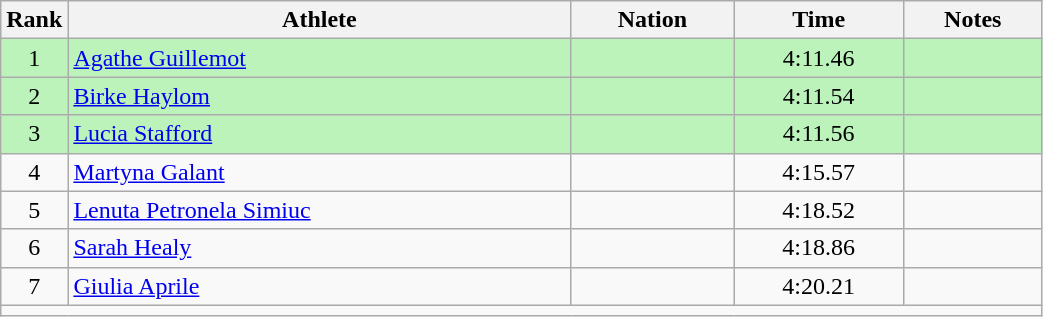<table class="wikitable sortable" style="text-align:center;width: 55%;">
<tr>
<th scope="col" style="width: 10px;">Rank</th>
<th scope="col">Athlete</th>
<th scope="col">Nation</th>
<th scope="col">Time</th>
<th scope="col">Notes</th>
</tr>
<tr bgcolor=bbf3bb>
<td>1</td>
<td align=left><a href='#'>Agathe Guillemot</a></td>
<td align=left></td>
<td>4:11.46</td>
<td></td>
</tr>
<tr bgcolor=bbf3bb>
<td>2</td>
<td align=left><a href='#'>Birke Haylom</a></td>
<td align=left></td>
<td>4:11.54</td>
<td></td>
</tr>
<tr bgcolor=bbf3bb>
<td>3</td>
<td align=left><a href='#'>Lucia Stafford</a></td>
<td align=left></td>
<td>4:11.56</td>
<td></td>
</tr>
<tr>
<td>4</td>
<td align=left><a href='#'>Martyna Galant</a></td>
<td align=left></td>
<td>4:15.57</td>
<td></td>
</tr>
<tr>
<td>5</td>
<td align=left><a href='#'>Lenuta Petronela Simiuc</a></td>
<td align=left></td>
<td>4:18.52</td>
<td></td>
</tr>
<tr>
<td>6</td>
<td align=left><a href='#'>Sarah Healy</a></td>
<td align=left></td>
<td>4:18.86</td>
<td></td>
</tr>
<tr>
<td>7</td>
<td align=left><a href='#'>Giulia Aprile</a></td>
<td align=left></td>
<td>4:20.21</td>
<td></td>
</tr>
<tr class="sortbottom">
<td colspan="5"></td>
</tr>
</table>
